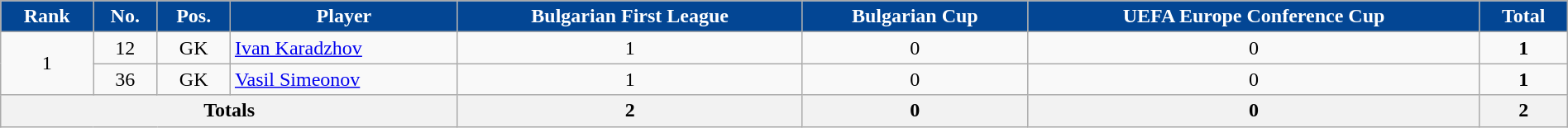<table class="wikitable sortable" style="text-align:center;width:100%;">
<tr>
<th style=background-color:#034694;color:#FFFFFF>Rank</th>
<th style=background-color:#034694;color:#FFFFFF>No.</th>
<th style=background-color:#034694;color:#FFFFFF>Pos.</th>
<th style=background-color:#034694;color:#FFFFFF>Player</th>
<th style=background-color:#034694;color:#FFFFFF>Bulgarian First League</th>
<th style=background-color:#034694;color:#FFFFFF>Bulgarian Cup</th>
<th style=background-color:#034694;color:#FFFFFF>UEFA Europe Conference Cup</th>
<th style=background-color:#034694;color:#FFFFFF>Total</th>
</tr>
<tr>
<td rowspan="2">1</td>
<td>12</td>
<td>GK</td>
<td align=left> <a href='#'>Ivan Karadzhov</a></td>
<td>1</td>
<td>0</td>
<td>0</td>
<td><strong>1</strong></td>
</tr>
<tr>
<td>36</td>
<td>GK</td>
<td align=left> <a href='#'>Vasil Simeonov</a></td>
<td>1</td>
<td>0</td>
<td>0</td>
<td><strong>1</strong></td>
</tr>
<tr>
<th colspan=4><strong>Totals </strong></th>
<th><strong>2</strong></th>
<th><strong>0</strong></th>
<th><strong>0</strong></th>
<th><strong>2</strong></th>
</tr>
</table>
